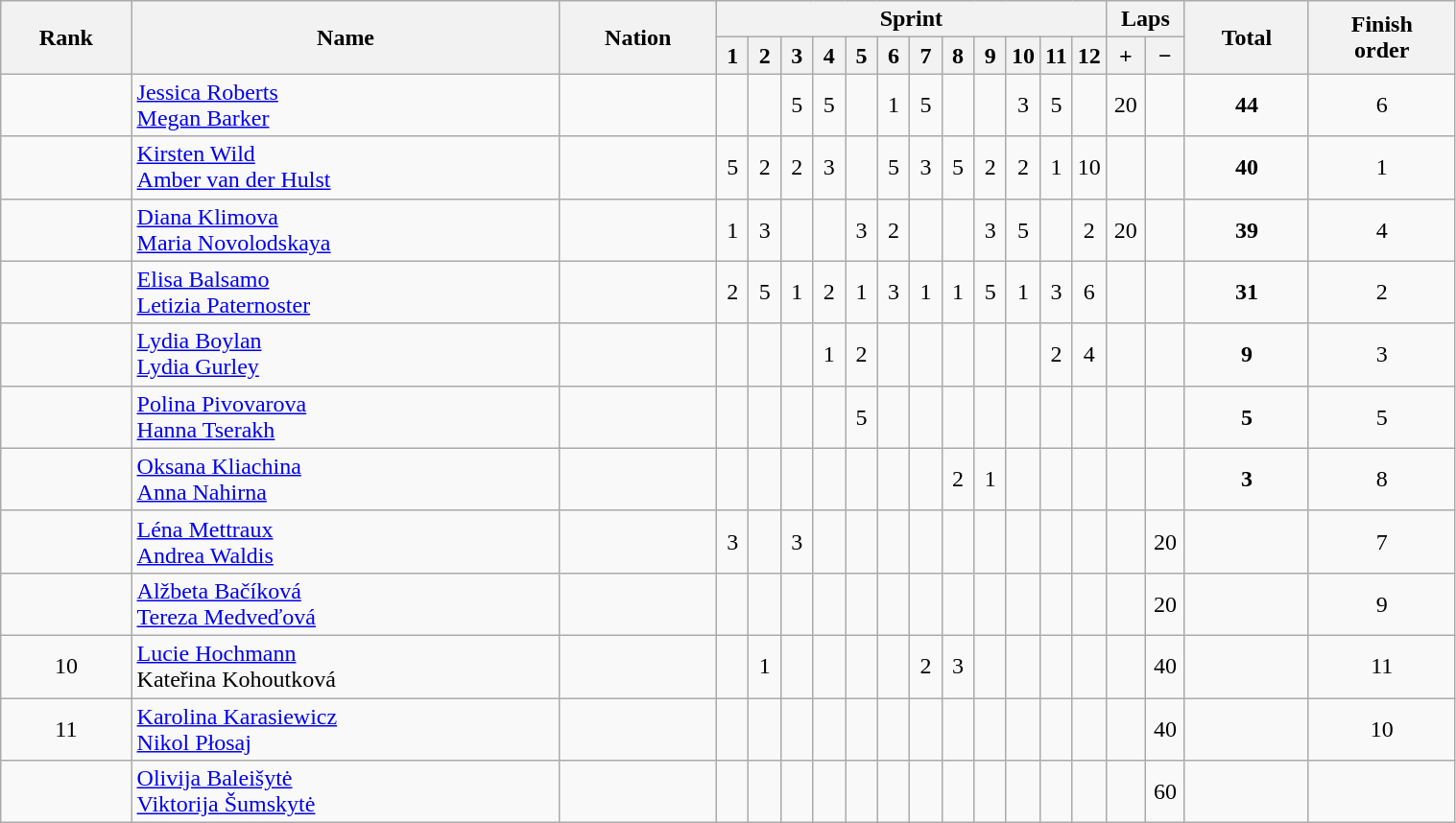<table class="wikitable sortable" width=80% style="text-align:center;">
<tr>
<th rowspan=2>Rank</th>
<th rowspan=2>Name</th>
<th rowspan=2>Nation</th>
<th colspan=12>Sprint</th>
<th colspan=2>Laps</th>
<th rowspan=2 data-sort-type=number>Total</th>
<th rowspan=2>Finish<br>order</th>
</tr>
<tr>
<th class=unsortable width=15>1</th>
<th class=unsortable width=15>2</th>
<th class=unsortable width=15>3</th>
<th class=unsortable width=15>4</th>
<th class=unsortable width=15>5</th>
<th class=unsortable width=15>6</th>
<th class=unsortable width=15>7</th>
<th class=unsortable width=15>8</th>
<th class=unsortable width=15>9</th>
<th class=unsortable width=15>10</th>
<th class=unsortable width=15>11</th>
<th class=unsortable width=15>12</th>
<th class=unsortable width=20>+</th>
<th class=unsortable width=20>−</th>
</tr>
<tr>
<td></td>
<td align=left><a href='#'>Jessica Roberts</a><br><a href='#'>Megan Barker</a></td>
<td align=left></td>
<td></td>
<td></td>
<td>5</td>
<td>5</td>
<td></td>
<td>1</td>
<td>5</td>
<td></td>
<td></td>
<td>3</td>
<td>5</td>
<td></td>
<td>20</td>
<td></td>
<td><strong>44</strong></td>
<td>6</td>
</tr>
<tr>
<td></td>
<td align=left><a href='#'>Kirsten Wild</a><br><a href='#'>Amber van der Hulst</a></td>
<td align=left></td>
<td>5</td>
<td>2</td>
<td>2</td>
<td>3</td>
<td></td>
<td>5</td>
<td>3</td>
<td>5</td>
<td>2</td>
<td>2</td>
<td>1</td>
<td>10</td>
<td></td>
<td></td>
<td><strong>40</strong></td>
<td>1</td>
</tr>
<tr>
<td></td>
<td align=left><a href='#'>Diana Klimova</a><br><a href='#'>Maria Novolodskaya</a></td>
<td align=left></td>
<td>1</td>
<td>3</td>
<td></td>
<td></td>
<td>3</td>
<td>2</td>
<td></td>
<td></td>
<td>3</td>
<td>5</td>
<td></td>
<td>2</td>
<td>20</td>
<td></td>
<td><strong>39</strong></td>
<td>4</td>
</tr>
<tr>
<td></td>
<td align=left><a href='#'>Elisa Balsamo</a><br><a href='#'>Letizia Paternoster</a></td>
<td align=left></td>
<td>2</td>
<td>5</td>
<td>1</td>
<td>2</td>
<td>1</td>
<td>3</td>
<td>1</td>
<td>1</td>
<td>5</td>
<td>1</td>
<td>3</td>
<td>6</td>
<td></td>
<td></td>
<td><strong>31</strong></td>
<td>2</td>
</tr>
<tr>
<td></td>
<td align=left><a href='#'>Lydia Boylan</a><br><a href='#'>Lydia Gurley</a></td>
<td align=left></td>
<td></td>
<td></td>
<td></td>
<td>1</td>
<td>2</td>
<td></td>
<td></td>
<td></td>
<td></td>
<td></td>
<td>2</td>
<td>4</td>
<td></td>
<td></td>
<td><strong>9</strong></td>
<td>3</td>
</tr>
<tr>
<td></td>
<td align=left><a href='#'>Polina Pivovarova</a><br><a href='#'>Hanna Tserakh</a></td>
<td align=left></td>
<td></td>
<td></td>
<td></td>
<td></td>
<td>5</td>
<td></td>
<td></td>
<td></td>
<td></td>
<td></td>
<td></td>
<td></td>
<td></td>
<td></td>
<td><strong>5</strong></td>
<td>5</td>
</tr>
<tr>
<td></td>
<td align=left><a href='#'>Oksana Kliachina</a><br><a href='#'>Anna Nahirna</a></td>
<td align=left></td>
<td></td>
<td></td>
<td></td>
<td></td>
<td></td>
<td></td>
<td></td>
<td>2</td>
<td>1</td>
<td></td>
<td></td>
<td></td>
<td></td>
<td></td>
<td><strong>3</strong></td>
<td>8</td>
</tr>
<tr>
<td></td>
<td align=left><a href='#'>Léna Mettraux</a><br><a href='#'>Andrea Waldis</a></td>
<td align=left></td>
<td>3</td>
<td></td>
<td>3</td>
<td></td>
<td></td>
<td></td>
<td></td>
<td></td>
<td></td>
<td></td>
<td></td>
<td></td>
<td></td>
<td>20</td>
<td><strong></strong></td>
<td>7</td>
</tr>
<tr>
<td></td>
<td align=left><a href='#'>Alžbeta Bačíková</a><br><a href='#'>Tereza Medveďová</a></td>
<td align=left></td>
<td></td>
<td></td>
<td></td>
<td></td>
<td></td>
<td></td>
<td></td>
<td></td>
<td></td>
<td></td>
<td></td>
<td></td>
<td></td>
<td>20</td>
<td><strong></strong></td>
<td>9</td>
</tr>
<tr>
<td>10</td>
<td align=left><a href='#'>Lucie Hochmann</a><br>Kateřina Kohoutková</td>
<td align=left></td>
<td></td>
<td>1</td>
<td></td>
<td></td>
<td></td>
<td></td>
<td>2</td>
<td>3</td>
<td></td>
<td></td>
<td></td>
<td></td>
<td></td>
<td>40</td>
<td><strong></strong></td>
<td>11</td>
</tr>
<tr>
<td>11</td>
<td align=left><a href='#'>Karolina Karasiewicz</a><br><a href='#'>Nikol Płosaj</a></td>
<td align=left></td>
<td></td>
<td></td>
<td></td>
<td></td>
<td></td>
<td></td>
<td></td>
<td></td>
<td></td>
<td></td>
<td></td>
<td></td>
<td></td>
<td>40</td>
<td><strong></strong></td>
<td>10</td>
</tr>
<tr>
<td></td>
<td align=left><a href='#'>Olivija Baleišytė</a><br><a href='#'>Viktorija Šumskytė</a></td>
<td align=left></td>
<td></td>
<td></td>
<td></td>
<td></td>
<td></td>
<td></td>
<td></td>
<td></td>
<td></td>
<td></td>
<td></td>
<td></td>
<td></td>
<td>60</td>
<td></td>
<td></td>
</tr>
</table>
